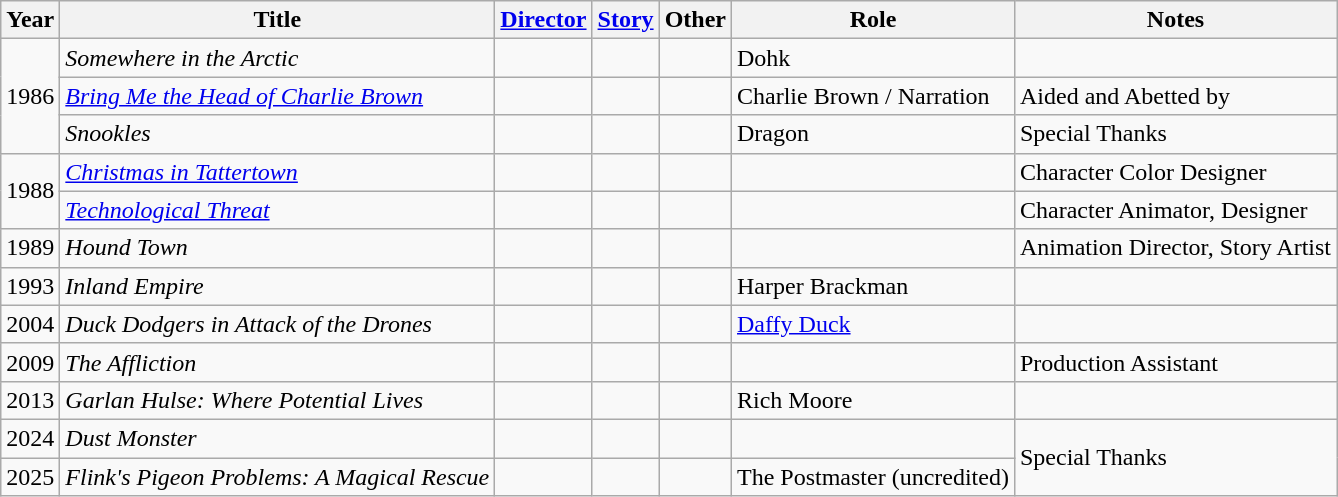<table class="wikitable">
<tr>
<th>Year</th>
<th>Title</th>
<th><a href='#'>Director</a></th>
<th><a href='#'>Story</a></th>
<th>Other</th>
<th>Role</th>
<th>Notes</th>
</tr>
<tr>
<td rowspan=3>1986</td>
<td><em>Somewhere in the Arctic</em></td>
<td></td>
<td></td>
<td></td>
<td>Dohk</td>
<td></td>
</tr>
<tr>
<td><em><a href='#'>Bring Me the Head of Charlie Brown</a></em></td>
<td></td>
<td></td>
<td></td>
<td>Charlie Brown / Narration</td>
<td>Aided and Abetted by</td>
</tr>
<tr>
<td><em>Snookles</em></td>
<td></td>
<td></td>
<td></td>
<td>Dragon</td>
<td>Special Thanks</td>
</tr>
<tr>
<td rowspan=2>1988</td>
<td><em><a href='#'>Christmas in Tattertown</a></em></td>
<td></td>
<td></td>
<td></td>
<td></td>
<td>Character Color Designer</td>
</tr>
<tr>
<td><em><a href='#'>Technological Threat</a></em></td>
<td></td>
<td></td>
<td></td>
<td></td>
<td>Character Animator, Designer</td>
</tr>
<tr>
<td>1989</td>
<td><em>Hound Town</em></td>
<td></td>
<td></td>
<td></td>
<td></td>
<td>Animation Director, Story Artist</td>
</tr>
<tr>
<td>1993</td>
<td><em>Inland Empire</em></td>
<td></td>
<td></td>
<td></td>
<td>Harper Brackman</td>
<td></td>
</tr>
<tr>
<td>2004</td>
<td><em>Duck Dodgers in Attack of the Drones</em></td>
<td></td>
<td></td>
<td></td>
<td><a href='#'>Daffy Duck</a></td>
<td></td>
</tr>
<tr>
<td>2009</td>
<td><em>The Affliction</em></td>
<td></td>
<td></td>
<td></td>
<td></td>
<td>Production Assistant</td>
</tr>
<tr>
<td>2013</td>
<td><em>Garlan Hulse: Where Potential Lives</em></td>
<td></td>
<td></td>
<td></td>
<td>Rich Moore</td>
<td></td>
</tr>
<tr>
<td>2024</td>
<td><em>Dust Monster</em></td>
<td></td>
<td></td>
<td></td>
<td></td>
<td rowspan=2>Special Thanks</td>
</tr>
<tr>
<td>2025</td>
<td><em>Flink's Pigeon Problems: A Magical Rescue</em></td>
<td></td>
<td></td>
<td></td>
<td>The Postmaster (uncredited)</td>
</tr>
</table>
